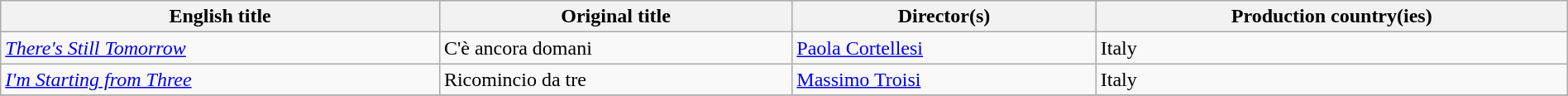<table class="sortable wikitable" style="width:100%; margin-bottom:4px" cellpadding="5">
<tr>
<th scope="col">English title</th>
<th scope="col">Original title</th>
<th scope="col">Director(s)</th>
<th scope="col">Production country(ies)</th>
</tr>
<tr>
<td><em><a href='#'>There's Still Tomorrow</a></em></td>
<td>C'è ancora domani</td>
<td><a href='#'>Paola Cortellesi</a></td>
<td>Italy</td>
</tr>
<tr>
<td><em><a href='#'>I'm Starting from Three</a></em></td>
<td>Ricomincio da tre</td>
<td><a href='#'>Massimo Troisi</a></td>
<td>Italy</td>
</tr>
<tr>
</tr>
</table>
